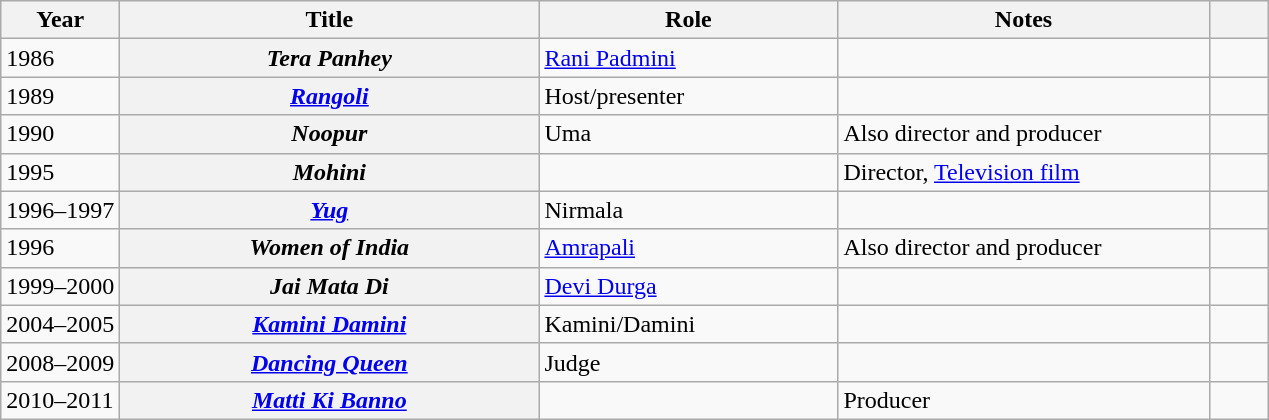<table class="wikitable sortable plainrowheaders" style="text-align: margin;">
<tr>
<th scope="col">Year</th>
<th scope="col" style="width: 17em;">Title</th>
<th scope="col" style="width: 12em;">Role</th>
<th scope="col" style="width: 15em;" class="unsortable">Notes</th>
<th scope="col" style="width: 2em;" class="unsortable"></th>
</tr>
<tr>
<td>1986</td>
<th scope="row"><em>Tera Panhey</em></th>
<td><a href='#'>Rani Padmini</a></td>
<td></td>
<td style="text-align: center;"></td>
</tr>
<tr>
<td>1989</td>
<th scope="row"><em><a href='#'>Rangoli</a></em></th>
<td>Host/presenter</td>
<td></td>
<td style="text-align: center;"></td>
</tr>
<tr>
<td>1990</td>
<th scope="row"><em>Noopur</em></th>
<td>Uma</td>
<td>Also director and producer</td>
<td style="text-align: center;"></td>
</tr>
<tr>
<td>1995</td>
<th scope="row"><em>Mohini</em></th>
<td></td>
<td>Director, <a href='#'>Television film</a></td>
<td style="text-align: center;"></td>
</tr>
<tr>
<td>1996–1997</td>
<th scope="row"><em><a href='#'>Yug</a></em></th>
<td>Nirmala</td>
<td></td>
<td style="text-align: center;"></td>
</tr>
<tr>
<td>1996</td>
<th scope="row"><em>Women of India</em></th>
<td><a href='#'>Amrapali</a></td>
<td>Also director and producer</td>
<td style="text-align: center;"></td>
</tr>
<tr>
<td>1999–2000</td>
<th scope="row"><em>Jai Mata Di</em></th>
<td><a href='#'>Devi Durga</a></td>
<td></td>
<td style="text-align: center;"></td>
</tr>
<tr>
<td>2004–2005</td>
<th scope="row"><em><a href='#'>Kamini Damini</a></em></th>
<td>Kamini/Damini</td>
<td></td>
<td style="text-align: center;"></td>
</tr>
<tr>
<td>2008–2009</td>
<th scope="row"><em><a href='#'>Dancing Queen</a></em></th>
<td>Judge</td>
<td></td>
<td style="text-align: center;"></td>
</tr>
<tr>
<td>2010–2011</td>
<th scope="row"><em><a href='#'>Matti Ki Banno</a></em></th>
<td></td>
<td>Producer</td>
<td style="text-align: center;"></td>
</tr>
</table>
